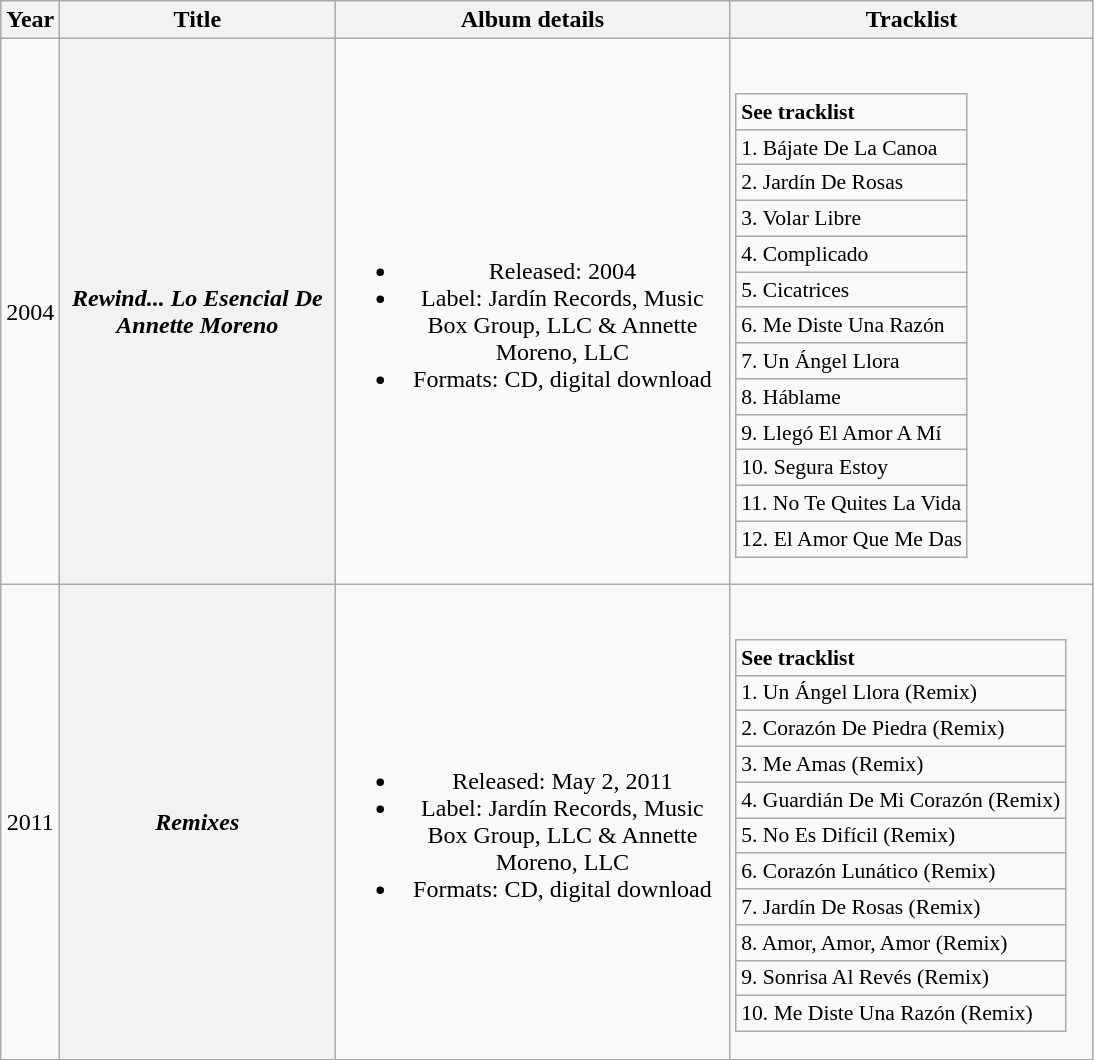<table class="wikitable plainrowheaders" style="text-align:center">
<tr>
<th>Year</th>
<th scope="col" style="width:11em;">Title</th>
<th scope="col" style="width:16em;">Album details</th>
<th>Tracklist</th>
</tr>
<tr>
<td>2004</td>
<th scope="row"><strong><em>Rewind... Lo Esencial De Annette Moreno</em></strong></th>
<td><br><ul><li>Released: 2004</li><li>Label: Jardín Records, Music Box Group, LLC & Annette Moreno, LLC</li><li>Formats: CD, digital download</li></ul></td>
<td><br><table role="presentation" class="wikitable mw-collapsible mw-collapsed" style="text-align:left; font-size: 90%">
<tr>
<td><strong>See tracklist</strong></td>
</tr>
<tr>
<td>1. Bájate De La Canoa</td>
</tr>
<tr>
<td>2. Jardín De Rosas</td>
</tr>
<tr>
<td>3. Volar Libre</td>
</tr>
<tr>
<td>4. Complicado</td>
</tr>
<tr>
<td>5. Cicatrices</td>
</tr>
<tr>
<td>6. Me Diste Una Razón</td>
</tr>
<tr>
<td>7. Un Ángel Llora</td>
</tr>
<tr>
<td>8. Háblame</td>
</tr>
<tr>
<td>9. Llegó El Amor A Mí</td>
</tr>
<tr>
<td>10. Segura Estoy</td>
</tr>
<tr>
<td>11. No Te Quites La Vida</td>
</tr>
<tr>
<td>12. El Amor Que Me Das</td>
</tr>
</table>
</td>
</tr>
<tr>
<td>2011</td>
<th scope="row"><strong><em>Remixes</em></strong></th>
<td><br><ul><li>Released: May 2, 2011</li><li>Label: Jardín Records, Music Box Group, LLC & Annette Moreno, LLC</li><li>Formats: CD, digital download</li></ul></td>
<td><br><table role="presentation" class="wikitable mw-collapsible mw-collapsed" style="text-align:left; font-size: 90%">
<tr>
<td><strong>See tracklist</strong></td>
</tr>
<tr>
<td>1. Un Ángel Llora (Remix)</td>
</tr>
<tr>
<td>2. Corazón De Piedra (Remix)</td>
</tr>
<tr>
<td>3. Me Amas (Remix)</td>
</tr>
<tr>
<td>4. Guardián De Mi Corazón (Remix)</td>
</tr>
<tr>
<td>5. No Es Difícil (Remix)</td>
</tr>
<tr>
<td>6. Corazón Lunático (Remix)</td>
</tr>
<tr>
<td>7. Jardín De Rosas (Remix)</td>
</tr>
<tr>
<td>8. Amor, Amor, Amor (Remix)</td>
</tr>
<tr>
<td>9. Sonrisa Al Revés (Remix)</td>
</tr>
<tr>
<td>10. Me Diste Una Razón (Remix)</td>
</tr>
</table>
</td>
</tr>
</table>
